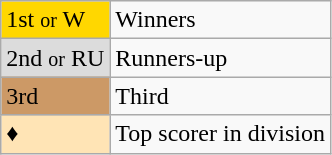<table class="wikitable" "text-align:center">
<tr>
<td bgcolor=gold>1st <small>or</small> W</td>
<td>Winners</td>
</tr>
<tr>
<td bgcolor=#DCDCDC>2nd <small>or</small> RU</td>
<td>Runners-up</td>
</tr>
<tr>
<td bgcolor=#CC9966>3rd</td>
<td>Third</td>
</tr>
<tr>
<td bgcolor=#FFE4B5>♦</td>
<td>Top scorer in division</td>
</tr>
</table>
